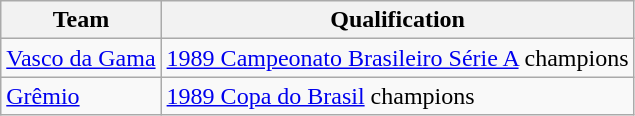<table class="wikitable">
<tr>
<th>Team</th>
<th>Qualification</th>
</tr>
<tr>
<td> <a href='#'>Vasco da Gama</a></td>
<td><a href='#'>1989 Campeonato Brasileiro Série A</a> champions</td>
</tr>
<tr>
<td> <a href='#'>Grêmio</a></td>
<td><a href='#'>1989 Copa do Brasil</a> champions</td>
</tr>
</table>
